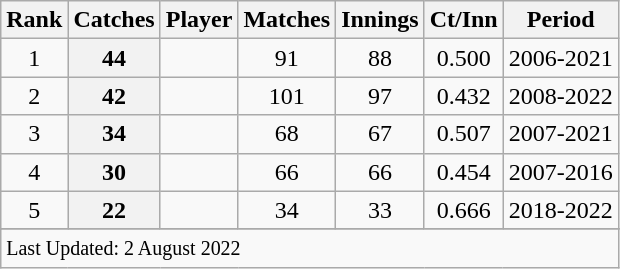<table class="wikitable plainrowheaders sortable">
<tr>
<th scope=col>Rank</th>
<th scope=col>Catches</th>
<th scope=col>Player</th>
<th scope=col>Matches</th>
<th scope=col>Innings</th>
<th scope=col>Ct/Inn</th>
<th scope=col>Period</th>
</tr>
<tr>
<td align=center>1</td>
<th scope=row style=text-align:center;>44</th>
<td></td>
<td align=center>91</td>
<td align=center>88</td>
<td align=center>0.500</td>
<td>2006-2021</td>
</tr>
<tr>
<td align=center>2</td>
<th scope=row style=text-align:center;>42</th>
<td></td>
<td align=center>101</td>
<td align=center>97</td>
<td align=center>0.432</td>
<td>2008-2022</td>
</tr>
<tr>
<td align=center>3</td>
<th scope=row style=text-align:center;>34</th>
<td></td>
<td align=center>68</td>
<td align=center>67</td>
<td align=center>0.507</td>
<td>2007-2021</td>
</tr>
<tr>
<td align=center>4</td>
<th scope=row style=text-align:center;>30</th>
<td></td>
<td align=center>66</td>
<td align=center>66</td>
<td align=center>0.454</td>
<td>2007-2016</td>
</tr>
<tr>
<td align=center>5</td>
<th scope=row style=text-align:center;>22</th>
<td></td>
<td align=center>34</td>
<td align=center>33</td>
<td align=center>0.666</td>
<td>2018-2022</td>
</tr>
<tr>
</tr>
<tr class=sortbottom>
<td colspan=7><small>Last Updated: 2 August 2022</small></td>
</tr>
</table>
